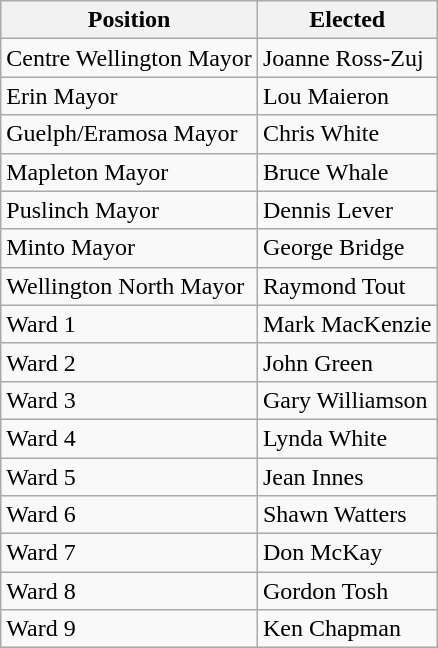<table class="wikitable">
<tr>
<th>Position</th>
<th>Elected</th>
</tr>
<tr>
<td>Centre Wellington Mayor</td>
<td>Joanne Ross-Zuj</td>
</tr>
<tr>
<td>Erin Mayor</td>
<td>Lou Maieron</td>
</tr>
<tr>
<td>Guelph/Eramosa Mayor</td>
<td>Chris White</td>
</tr>
<tr>
<td>Mapleton Mayor</td>
<td>Bruce Whale</td>
</tr>
<tr>
<td>Puslinch Mayor</td>
<td>Dennis Lever</td>
</tr>
<tr>
<td>Minto Mayor</td>
<td>George Bridge</td>
</tr>
<tr>
<td>Wellington North Mayor</td>
<td>Raymond Tout</td>
</tr>
<tr>
<td>Ward 1</td>
<td>Mark MacKenzie</td>
</tr>
<tr>
<td>Ward 2</td>
<td>John Green</td>
</tr>
<tr>
<td>Ward 3</td>
<td>Gary Williamson</td>
</tr>
<tr>
<td>Ward 4</td>
<td>Lynda White</td>
</tr>
<tr>
<td>Ward 5</td>
<td>Jean Innes</td>
</tr>
<tr>
<td>Ward 6</td>
<td>Shawn Watters</td>
</tr>
<tr>
<td>Ward 7</td>
<td>Don McKay</td>
</tr>
<tr>
<td>Ward 8</td>
<td>Gordon Tosh</td>
</tr>
<tr>
<td>Ward 9</td>
<td>Ken Chapman</td>
</tr>
</table>
